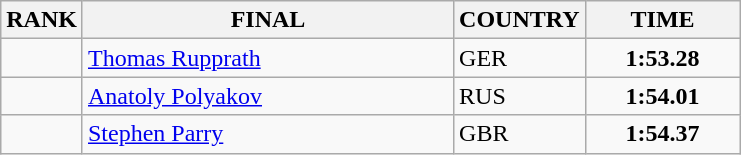<table class="wikitable">
<tr>
<th>RANK</th>
<th align="left" style="width: 15em">FINAL</th>
<th>COUNTRY</th>
<th style="width: 6em">TIME</th>
</tr>
<tr>
<td align="center"></td>
<td><a href='#'>Thomas Rupprath</a></td>
<td> GER</td>
<td align="center"><strong>1:53.28</strong></td>
</tr>
<tr>
<td align="center"></td>
<td><a href='#'>Anatoly Polyakov</a></td>
<td> RUS</td>
<td align="center"><strong>1:54.01</strong></td>
</tr>
<tr>
<td align="center"></td>
<td><a href='#'>Stephen Parry</a></td>
<td> GBR</td>
<td align="center"><strong>1:54.37</strong></td>
</tr>
</table>
